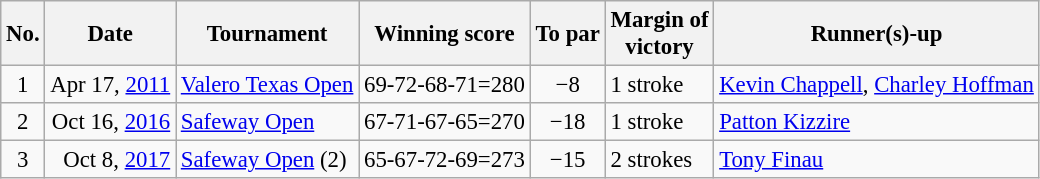<table class="wikitable" style="font-size:95%;">
<tr>
<th>No.</th>
<th>Date</th>
<th>Tournament</th>
<th>Winning score</th>
<th>To par</th>
<th>Margin of<br>victory</th>
<th>Runner(s)-up</th>
</tr>
<tr>
<td align=center>1</td>
<td align=right>Apr 17, <a href='#'>2011</a></td>
<td><a href='#'>Valero Texas Open</a></td>
<td>69-72-68-71=280</td>
<td align=center>−8</td>
<td>1 stroke</td>
<td> <a href='#'>Kevin Chappell</a>,  <a href='#'>Charley Hoffman</a></td>
</tr>
<tr>
<td align=center>2</td>
<td align=right>Oct 16, <a href='#'>2016</a></td>
<td><a href='#'>Safeway Open</a></td>
<td>67-71-67-65=270</td>
<td align=center>−18</td>
<td>1 stroke</td>
<td> <a href='#'>Patton Kizzire</a></td>
</tr>
<tr>
<td align=center>3</td>
<td align=right>Oct 8, <a href='#'>2017</a></td>
<td><a href='#'>Safeway Open</a> (2)</td>
<td>65-67-72-69=273</td>
<td align=center>−15</td>
<td>2 strokes</td>
<td> <a href='#'>Tony Finau</a></td>
</tr>
</table>
